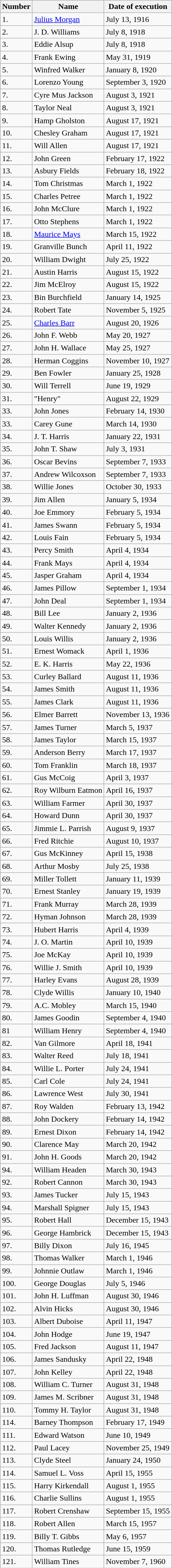<table class="wikitable">
<tr>
<th>Number</th>
<th>Name</th>
<th>Date of execution</th>
</tr>
<tr>
<td>1.</td>
<td><a href='#'>Julius Morgan</a></td>
<td>July 13, 1916</td>
</tr>
<tr>
<td>2.</td>
<td>J. D. Williams</td>
<td>July 8, 1918</td>
</tr>
<tr>
<td>3.</td>
<td>Eddie Alsup</td>
<td>July 8, 1918</td>
</tr>
<tr>
<td>4.</td>
<td>Frank Ewing</td>
<td>May 31, 1919</td>
</tr>
<tr>
<td>5.</td>
<td>Winfred Walker</td>
<td>January 8, 1920</td>
</tr>
<tr>
<td>6.</td>
<td>Lorenzo Young</td>
<td>September 3, 1920</td>
</tr>
<tr>
<td>7.</td>
<td>Cyre Mus Jackson</td>
<td>August 3, 1921</td>
</tr>
<tr>
<td>8.</td>
<td>Taylor Neal</td>
<td>August 3, 1921</td>
</tr>
<tr>
<td>9.</td>
<td>Hamp Gholston</td>
<td>August 17, 1921</td>
</tr>
<tr>
<td>10.</td>
<td>Chesley Graham</td>
<td>August 17, 1921</td>
</tr>
<tr>
<td>11.</td>
<td>Will Allen</td>
<td>August 17, 1921</td>
</tr>
<tr>
<td>12.</td>
<td>John Green</td>
<td>February 17, 1922</td>
</tr>
<tr>
<td>13.</td>
<td>Asbury Fields</td>
<td>February 18, 1922</td>
</tr>
<tr>
<td>14.</td>
<td>Tom Christmas</td>
<td>March 1, 1922</td>
</tr>
<tr>
<td>15.</td>
<td>Charles Petree</td>
<td>March 1, 1922</td>
</tr>
<tr>
<td>16.</td>
<td>John McClure</td>
<td>March 1, 1922</td>
</tr>
<tr>
<td>17.</td>
<td>Otto Stephens</td>
<td>March 1, 1922</td>
</tr>
<tr>
<td>18.</td>
<td><a href='#'>Maurice Mays</a></td>
<td>March 15, 1922</td>
</tr>
<tr>
<td>19.</td>
<td>Granville Bunch</td>
<td>April 11, 1922</td>
</tr>
<tr>
<td>20.</td>
<td>William Dwight</td>
<td>July 25, 1922</td>
</tr>
<tr>
<td>21.</td>
<td>Austin Harris</td>
<td>August 15, 1922</td>
</tr>
<tr>
<td>22.</td>
<td>Jim McElroy</td>
<td>August 15, 1922</td>
</tr>
<tr>
<td>23.</td>
<td>Bin Burchfield</td>
<td>January 14, 1925</td>
</tr>
<tr>
<td>24.</td>
<td>Robert Tate</td>
<td>November 5, 1925</td>
</tr>
<tr>
<td>25.</td>
<td><a href='#'>Charles Barr</a></td>
<td>August 20, 1926</td>
</tr>
<tr>
<td>26.</td>
<td>John F. Webb</td>
<td>May 20, 1927</td>
</tr>
<tr>
<td>27.</td>
<td>John H. Wallace</td>
<td>May 25, 1927</td>
</tr>
<tr>
<td>28.</td>
<td>Herman Coggins</td>
<td>November 10, 1927</td>
</tr>
<tr>
<td>29.</td>
<td>Ben Fowler</td>
<td>January 25, 1928</td>
</tr>
<tr>
<td>30.</td>
<td>Will Terrell</td>
<td>June 19, 1929</td>
</tr>
<tr>
<td>31.</td>
<td>"Henry"</td>
<td>August 22, 1929</td>
</tr>
<tr>
<td>33.</td>
<td>John Jones</td>
<td>February 14, 1930</td>
</tr>
<tr>
<td>33.</td>
<td>Carey Gune</td>
<td>March 14, 1930</td>
</tr>
<tr>
<td>34.</td>
<td>J. T. Harris</td>
<td>January 22, 1931</td>
</tr>
<tr>
<td>35.</td>
<td>John T. Shaw</td>
<td>July 3, 1931</td>
</tr>
<tr>
<td>36.</td>
<td>Oscar Bevins</td>
<td>September 7, 1933</td>
</tr>
<tr>
<td>37.</td>
<td>Andrew Wilcoxson</td>
<td>September 7, 1933</td>
</tr>
<tr>
<td>38.</td>
<td>Willie Jones</td>
<td>October 30, 1933</td>
</tr>
<tr>
<td>39.</td>
<td>Jim Allen</td>
<td>January 5, 1934</td>
</tr>
<tr>
<td>40.</td>
<td>Joe Emmory</td>
<td>February 5, 1934</td>
</tr>
<tr>
<td>41.</td>
<td>James Swann</td>
<td>February 5, 1934</td>
</tr>
<tr>
<td>42.</td>
<td>Louis Fain</td>
<td>February 5, 1934</td>
</tr>
<tr>
<td>43.</td>
<td>Percy Smith</td>
<td>April 4, 1934</td>
</tr>
<tr>
<td>44.</td>
<td>Frank Mays</td>
<td>April 4, 1934</td>
</tr>
<tr>
<td>45.</td>
<td>Jasper Graham</td>
<td>April 4, 1934</td>
</tr>
<tr>
<td>46.</td>
<td>James Pillow</td>
<td>September 1, 1934</td>
</tr>
<tr>
<td>47.</td>
<td>John Deal</td>
<td>September 1, 1934</td>
</tr>
<tr>
<td>48.</td>
<td>Bill Lee</td>
<td>January 2, 1936</td>
</tr>
<tr>
<td>49.</td>
<td>Walter Kennedy</td>
<td>January 2, 1936</td>
</tr>
<tr>
<td>50.</td>
<td>Louis Willis</td>
<td>January 2, 1936</td>
</tr>
<tr>
<td>51.</td>
<td>Ernest Womack</td>
<td>April 1, 1936</td>
</tr>
<tr>
<td>52.</td>
<td>E. K. Harris</td>
<td>May 22, 1936</td>
</tr>
<tr>
<td>53.</td>
<td>Curley Ballard</td>
<td>August 11, 1936</td>
</tr>
<tr>
<td>54.</td>
<td>James Smith</td>
<td>August 11, 1936</td>
</tr>
<tr>
<td>55.</td>
<td>James Clark</td>
<td>August 11, 1936</td>
</tr>
<tr>
<td>56.</td>
<td>Elmer Barrett</td>
<td>November 13, 1936</td>
</tr>
<tr>
<td>57.</td>
<td>James Turner</td>
<td>March 5, 1937</td>
</tr>
<tr>
<td>58.</td>
<td>James Taylor</td>
<td>March 15, 1937</td>
</tr>
<tr>
<td>59.</td>
<td>Anderson Berry</td>
<td>March 17, 1937</td>
</tr>
<tr>
<td>60.</td>
<td>Tom Franklin</td>
<td>March 18, 1937</td>
</tr>
<tr>
<td>61.</td>
<td>Gus McCoig</td>
<td>April 3, 1937</td>
</tr>
<tr>
<td>62.</td>
<td>Roy Wilburn Eatmon</td>
<td>April 16, 1937</td>
</tr>
<tr>
<td>63.</td>
<td>William Farmer</td>
<td>April 30, 1937</td>
</tr>
<tr>
<td>64.</td>
<td>Howard Dunn</td>
<td>April 30, 1937</td>
</tr>
<tr>
<td>65.</td>
<td>Jimmie L. Parrish</td>
<td>August 9, 1937</td>
</tr>
<tr>
<td>66.</td>
<td>Fred Ritchie</td>
<td>August 10, 1937</td>
</tr>
<tr>
<td>67.</td>
<td>Gus McKinney</td>
<td>April 15, 1938</td>
</tr>
<tr>
<td>68.</td>
<td>Arthur Mosby</td>
<td>July 25, 1938</td>
</tr>
<tr>
<td>69.</td>
<td>Miller Tollett</td>
<td>January 11, 1939</td>
</tr>
<tr>
<td>70.</td>
<td>Ernest Stanley</td>
<td>January 19, 1939</td>
</tr>
<tr>
<td>71.</td>
<td>Frank Murray</td>
<td>March 28, 1939</td>
</tr>
<tr>
<td>72.</td>
<td>Hyman Johnson</td>
<td>March 28, 1939</td>
</tr>
<tr>
<td>73.</td>
<td>Hubert Harris</td>
<td>April 4, 1939</td>
</tr>
<tr>
<td>74.</td>
<td>J. O. Martin</td>
<td>April 10, 1939</td>
</tr>
<tr>
<td>75.</td>
<td>Joe McKay</td>
<td>April 10, 1939</td>
</tr>
<tr>
<td>76.</td>
<td>Willie J. Smith</td>
<td>April 10, 1939</td>
</tr>
<tr>
<td>77.</td>
<td>Harley Evans</td>
<td>August 28, 1939</td>
</tr>
<tr>
<td>78.</td>
<td>Clyde Willis</td>
<td>January 10, 1940</td>
</tr>
<tr>
<td>79.</td>
<td>A.C. Mobley</td>
<td>March 15, 1940</td>
</tr>
<tr>
<td>80.</td>
<td>James Goodin</td>
<td>September 4, 1940</td>
</tr>
<tr>
<td>81</td>
<td>William Henry</td>
<td>September 4, 1940</td>
</tr>
<tr>
<td>82.</td>
<td>Van Gilmore</td>
<td>April 18, 1941</td>
</tr>
<tr>
<td>83.</td>
<td>Walter Reed</td>
<td>July 18, 1941</td>
</tr>
<tr>
<td>84.</td>
<td>Willie L. Porter</td>
<td>July 24, 1941</td>
</tr>
<tr>
<td>85.</td>
<td>Carl Cole</td>
<td>July 24, 1941</td>
</tr>
<tr>
<td>86.</td>
<td>Lawrence West</td>
<td>July 30, 1941</td>
</tr>
<tr>
<td>87.</td>
<td>Roy Walden</td>
<td>February 13, 1942</td>
</tr>
<tr>
<td>88.</td>
<td>John Dockery</td>
<td>February 14, 1942</td>
</tr>
<tr>
<td>89.</td>
<td>Ernest Dixon</td>
<td>February 14, 1942</td>
</tr>
<tr>
<td>90.</td>
<td>Clarence May</td>
<td>March 20, 1942</td>
</tr>
<tr>
<td>91.</td>
<td>John H. Goods</td>
<td>March 20, 1942</td>
</tr>
<tr>
<td>94.</td>
<td>William Headen</td>
<td>March 30, 1943</td>
</tr>
<tr>
<td>92.</td>
<td>Robert Cannon</td>
<td>March 30, 1943</td>
</tr>
<tr>
<td>93.</td>
<td>James Tucker</td>
<td>July 15, 1943</td>
</tr>
<tr>
<td>94.</td>
<td>Marshall Spigner</td>
<td>July 15, 1943</td>
</tr>
<tr>
<td>95.</td>
<td>Robert Hall</td>
<td>December 15, 1943</td>
</tr>
<tr>
<td>96.</td>
<td>George Hambrick</td>
<td>December 15, 1943</td>
</tr>
<tr>
<td>97.</td>
<td>Billy Dixon</td>
<td>July 16, 1945</td>
</tr>
<tr>
<td>98.</td>
<td>Thomas Walker</td>
<td>March 1, 1946</td>
</tr>
<tr>
<td>99.</td>
<td>Johnnie Outlaw</td>
<td>March 1, 1946</td>
</tr>
<tr>
<td>100.</td>
<td>George Douglas</td>
<td>July 5, 1946</td>
</tr>
<tr>
<td>101.</td>
<td>John H. Luffman</td>
<td>August 30, 1946</td>
</tr>
<tr>
<td>102.</td>
<td>Alvin Hicks</td>
<td>August 30, 1946</td>
</tr>
<tr>
<td>103.</td>
<td>Albert Duboise</td>
<td>April 11, 1947</td>
</tr>
<tr>
<td>104.</td>
<td>John Hodge</td>
<td>June 19, 1947</td>
</tr>
<tr>
<td>105.</td>
<td>Fred Jackson</td>
<td>August 11, 1947</td>
</tr>
<tr>
<td>106.</td>
<td>James Sandusky</td>
<td>April 22, 1948</td>
</tr>
<tr>
<td>107.</td>
<td>John Kelley</td>
<td>April 22, 1948</td>
</tr>
<tr>
<td>108.</td>
<td>William C. Turner</td>
<td>August 31, 1948</td>
</tr>
<tr>
<td>109.</td>
<td>James M. Scribner</td>
<td>August 31, 1948</td>
</tr>
<tr>
<td>110.</td>
<td>Tommy H. Taylor</td>
<td>August 31, 1948</td>
</tr>
<tr>
<td>114.</td>
<td>Barney Thompson</td>
<td>February 17, 1949</td>
</tr>
<tr>
<td>111.</td>
<td>Edward Watson</td>
<td>June 10, 1949</td>
</tr>
<tr>
<td>112.</td>
<td>Paul Lacey</td>
<td>November 25, 1949</td>
</tr>
<tr>
<td>113.</td>
<td>Clyde Steel</td>
<td>January 24, 1950</td>
</tr>
<tr>
<td>114.</td>
<td>Samuel L. Voss</td>
<td>April 15, 1955</td>
</tr>
<tr>
<td>115.</td>
<td>Harry Kirkendall</td>
<td>August 1, 1955</td>
</tr>
<tr>
<td>116.</td>
<td>Charlie Sullins</td>
<td>August 1, 1955</td>
</tr>
<tr>
<td>117.</td>
<td>Robert Crenshaw</td>
<td>September 15, 1955</td>
</tr>
<tr>
<td>118.</td>
<td>Robert Allen</td>
<td>March 15, 1957</td>
</tr>
<tr>
<td>119.</td>
<td>Billy T. Gibbs</td>
<td>May 6, 1957</td>
</tr>
<tr>
<td>120.</td>
<td>Thomas Rutledge</td>
<td>June 15, 1959</td>
</tr>
<tr>
<td>121.</td>
<td>William Tines</td>
<td>November 7, 1960</td>
</tr>
</table>
